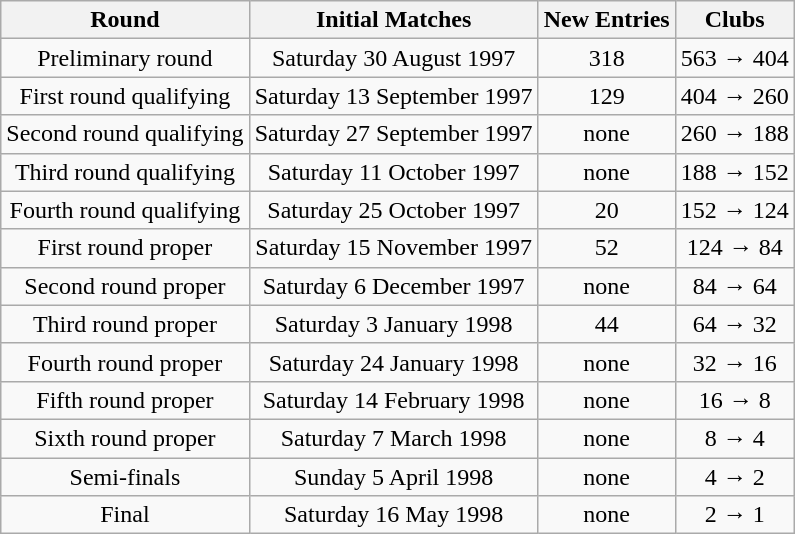<table class="wikitable" style="text-align: center">
<tr>
<th>Round</th>
<th>Initial Matches</th>
<th>New Entries</th>
<th>Clubs</th>
</tr>
<tr>
<td>Preliminary round</td>
<td>Saturday 30 August 1997</td>
<td>318</td>
<td>563 → 404</td>
</tr>
<tr>
<td>First round qualifying</td>
<td>Saturday 13 September 1997</td>
<td>129</td>
<td>404 → 260</td>
</tr>
<tr>
<td>Second round qualifying</td>
<td>Saturday 27 September 1997</td>
<td>none</td>
<td>260 → 188</td>
</tr>
<tr>
<td>Third round qualifying</td>
<td>Saturday 11 October 1997</td>
<td>none</td>
<td>188 → 152</td>
</tr>
<tr>
<td>Fourth round qualifying</td>
<td>Saturday 25 October 1997</td>
<td>20</td>
<td>152 → 124</td>
</tr>
<tr>
<td>First round proper</td>
<td>Saturday 15 November 1997</td>
<td>52</td>
<td>124 → 84</td>
</tr>
<tr>
<td>Second round proper</td>
<td>Saturday 6 December 1997</td>
<td>none</td>
<td>84 → 64</td>
</tr>
<tr>
<td>Third round proper</td>
<td>Saturday 3 January 1998</td>
<td>44</td>
<td>64 → 32</td>
</tr>
<tr>
<td>Fourth round proper</td>
<td>Saturday 24 January 1998</td>
<td>none</td>
<td>32 → 16</td>
</tr>
<tr>
<td>Fifth round proper</td>
<td>Saturday 14 February 1998</td>
<td>none</td>
<td>16 → 8</td>
</tr>
<tr>
<td>Sixth round proper</td>
<td>Saturday 7 March 1998</td>
<td>none</td>
<td>8 → 4</td>
</tr>
<tr>
<td>Semi-finals</td>
<td>Sunday 5 April 1998</td>
<td>none</td>
<td>4 → 2</td>
</tr>
<tr>
<td>Final</td>
<td>Saturday 16 May 1998</td>
<td>none</td>
<td>2 → 1</td>
</tr>
</table>
